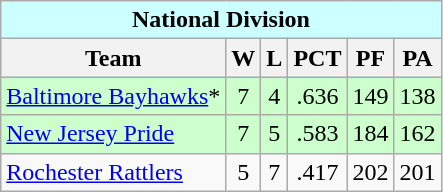<table class="wikitable">
<tr bgcolor="#ccffff">
<td colspan="7" align="center"><strong>National Division</strong></td>
</tr>
<tr bgcolor="#efefef">
<th>Team</th>
<th>W</th>
<th>L</th>
<th>PCT</th>
<th>PF</th>
<th>PA</th>
</tr>
<tr align="center" bgcolor="#ccffcc">
<td align="left"><a href='#'>Baltimore Bayhawks</a>*</td>
<td>7</td>
<td>4</td>
<td>.636</td>
<td>149</td>
<td>138</td>
</tr>
<tr align="center" bgcolor="#ccffcc">
<td align="left"><a href='#'>New Jersey Pride</a></td>
<td>7</td>
<td>5</td>
<td>.583</td>
<td>184</td>
<td>162</td>
</tr>
<tr align="center">
<td align="left"><a href='#'>Rochester Rattlers</a></td>
<td>5</td>
<td>7</td>
<td>.417</td>
<td>202</td>
<td>201</td>
</tr>
</table>
